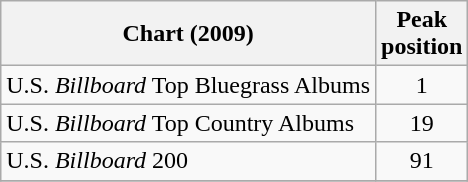<table class="wikitable">
<tr>
<th>Chart (2009)</th>
<th>Peak<br>position</th>
</tr>
<tr>
<td>U.S. <em>Billboard</em> Top Bluegrass Albums</td>
<td align="center">1</td>
</tr>
<tr>
<td>U.S. <em>Billboard</em> Top Country Albums</td>
<td align="center">19</td>
</tr>
<tr>
<td>U.S. <em>Billboard</em> 200</td>
<td align="center">91</td>
</tr>
<tr>
</tr>
</table>
